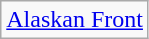<table class="wikitable">
<tr>
<td><a href='#'>Alaskan Front</a></td>
</tr>
</table>
